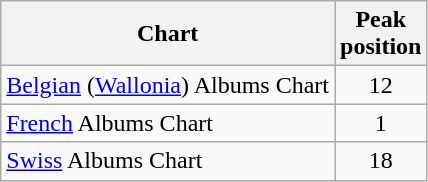<table class="wikitable sortable">
<tr>
<th>Chart</th>
<th>Peak<br>position</th>
</tr>
<tr>
<td><a href='#'>Belgian</a> (<a href='#'>Wallonia</a>) Albums Chart</td>
<td style="text-align:center;">12</td>
</tr>
<tr>
<td><a href='#'>French</a> Albums Chart</td>
<td style="text-align:center;">1</td>
</tr>
<tr>
<td><a href='#'>Swiss</a> Albums Chart</td>
<td style="text-align:center;">18</td>
</tr>
</table>
